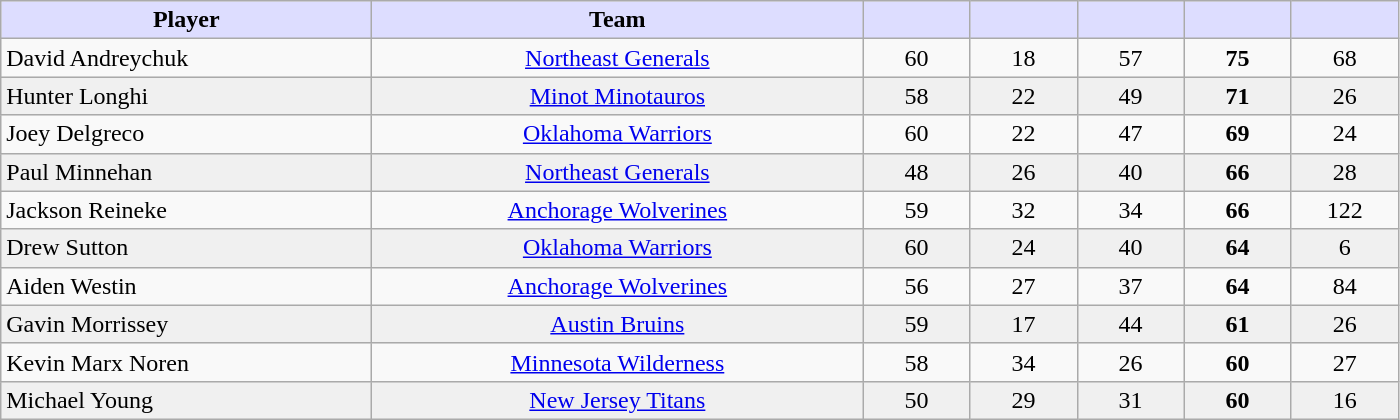<table class="wikitable sortable" style="text-align: center">
<tr>
<th style="background:#ddf; width: 15em;">Player</th>
<th style="background:#ddf; width: 20em;">Team</th>
<th style="background:#ddf; width: 4em;"></th>
<th style="background:#ddf; width: 4em;"></th>
<th style="background:#ddf; width: 4em;"></th>
<th style="background:#ddf; width: 4em;"></th>
<th style="background:#ddf; width: 4em;"></th>
</tr>
<tr>
<td align=left>David Andreychuk</td>
<td><a href='#'>Northeast Generals</a></td>
<td>60</td>
<td>18</td>
<td>57</td>
<td><strong>75</strong></td>
<td>68</td>
</tr>
<tr bgcolor=f0f0f0>
<td align=left>Hunter Longhi</td>
<td><a href='#'>Minot Minotauros</a></td>
<td>58</td>
<td>22</td>
<td>49</td>
<td><strong>71</strong></td>
<td>26</td>
</tr>
<tr>
<td align=left>Joey Delgreco</td>
<td><a href='#'>Oklahoma Warriors</a></td>
<td>60</td>
<td>22</td>
<td>47</td>
<td><strong>69</strong></td>
<td>24</td>
</tr>
<tr bgcolor=f0f0f0>
<td align=left>Paul Minnehan</td>
<td><a href='#'>Northeast Generals</a></td>
<td>48</td>
<td>26</td>
<td>40</td>
<td><strong>66</strong></td>
<td>28</td>
</tr>
<tr>
<td align=left>Jackson Reineke</td>
<td><a href='#'>Anchorage Wolverines</a></td>
<td>59</td>
<td>32</td>
<td>34</td>
<td><strong>66</strong></td>
<td>122</td>
</tr>
<tr bgcolor=f0f0f0>
<td align=left>Drew Sutton</td>
<td><a href='#'>Oklahoma Warriors</a></td>
<td>60</td>
<td>24</td>
<td>40</td>
<td><strong>64</strong></td>
<td>6</td>
</tr>
<tr>
<td align=left>Aiden Westin</td>
<td><a href='#'>Anchorage Wolverines</a></td>
<td>56</td>
<td>27</td>
<td>37</td>
<td><strong>64</strong></td>
<td>84</td>
</tr>
<tr bgcolor=f0f0f0>
<td align=left>Gavin Morrissey</td>
<td><a href='#'>Austin Bruins</a></td>
<td>59</td>
<td>17</td>
<td>44</td>
<td><strong>61</strong></td>
<td>26</td>
</tr>
<tr>
<td align=left>Kevin Marx Noren</td>
<td><a href='#'>Minnesota Wilderness</a></td>
<td>58</td>
<td>34</td>
<td>26</td>
<td><strong>60</strong></td>
<td>27</td>
</tr>
<tr bgcolor=f0f0f0>
<td align=left>Michael Young</td>
<td><a href='#'>New Jersey Titans</a></td>
<td>50</td>
<td>29</td>
<td>31</td>
<td><strong>60</strong></td>
<td>16</td>
</tr>
</table>
